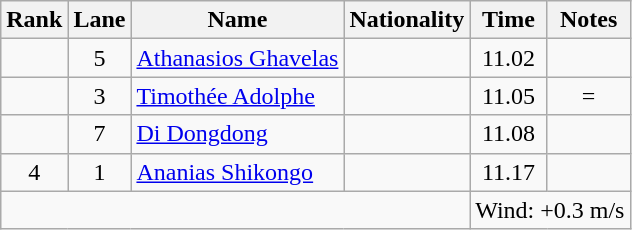<table class="wikitable sortable" style="text-align:center">
<tr>
<th>Rank</th>
<th>Lane</th>
<th>Name</th>
<th>Nationality</th>
<th>Time</th>
<th>Notes</th>
</tr>
<tr>
<td></td>
<td>5</td>
<td align=left><a href='#'>Athanasios Ghavelas</a><br></td>
<td align=left></td>
<td>11.02</td>
<td></td>
</tr>
<tr>
<td></td>
<td>3</td>
<td align=left><a href='#'>Timothée Adolphe</a><br></td>
<td align=left></td>
<td>11.05</td>
<td>=</td>
</tr>
<tr>
<td></td>
<td>7</td>
<td align=left><a href='#'>Di Dongdong</a><br></td>
<td align=left></td>
<td>11.08</td>
<td></td>
</tr>
<tr>
<td>4</td>
<td>1</td>
<td align=left><a href='#'>Ananias Shikongo</a><br></td>
<td align=left></td>
<td>11.17</td>
<td></td>
</tr>
<tr class="sortbottom">
<td colspan="4"></td>
<td colspan="2" style="text-align:left;">Wind: +0.3 m/s</td>
</tr>
</table>
